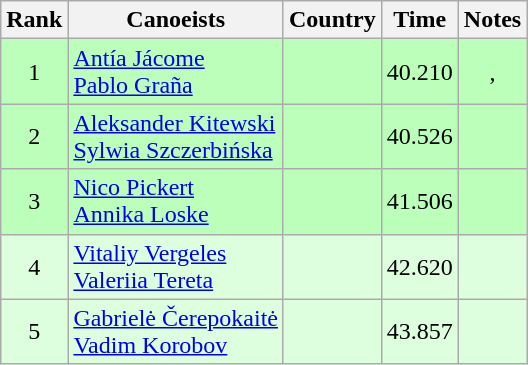<table class="wikitable" style="text-align:center">
<tr>
<th>Rank</th>
<th>Canoeists</th>
<th>Country</th>
<th>Time</th>
<th>Notes</th>
</tr>
<tr bgcolor=bbffbb>
<td>1</td>
<td align=left><a href='#'>Antía Jácome</a><br><a href='#'>Pablo Graña</a></td>
<td align=left></td>
<td>40.210</td>
<td>, <strong></strong></td>
</tr>
<tr bgcolor=bbffbb>
<td>2</td>
<td align=left><a href='#'>Aleksander Kitewski</a><br><a href='#'>Sylwia Szczerbińska</a></td>
<td align=left></td>
<td>40.526</td>
<td></td>
</tr>
<tr bgcolor=bbffbb>
<td>3</td>
<td align=left><a href='#'>Nico Pickert</a><br><a href='#'>Annika Loske</a></td>
<td align=left></td>
<td>41.506</td>
<td></td>
</tr>
<tr bgcolor=ddffdd>
<td>4</td>
<td align=left><a href='#'>Vitaliy Vergeles</a><br><a href='#'>Valeriia Tereta</a></td>
<td align=left></td>
<td>42.620</td>
<td></td>
</tr>
<tr bgcolor=ddffdd>
<td>5</td>
<td align=left><a href='#'>Gabrielė Čerepokaitė</a><br><a href='#'>Vadim Korobov</a></td>
<td align=left></td>
<td>43.857</td>
<td></td>
</tr>
</table>
